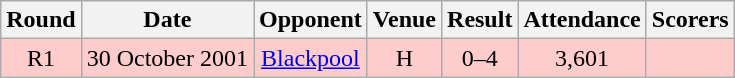<table class= "wikitable " style="font-size:100%; text-align:center">
<tr>
<th>Round</th>
<th>Date</th>
<th>Opponent</th>
<th>Venue</th>
<th>Result</th>
<th>Attendance</th>
<th>Scorers</th>
</tr>
<tr style="background: #FFCCCC;">
<td>R1</td>
<td>30 October 2001</td>
<td><a href='#'>Blackpool</a></td>
<td>H</td>
<td>0–4</td>
<td>3,601</td>
<td></td>
</tr>
</table>
